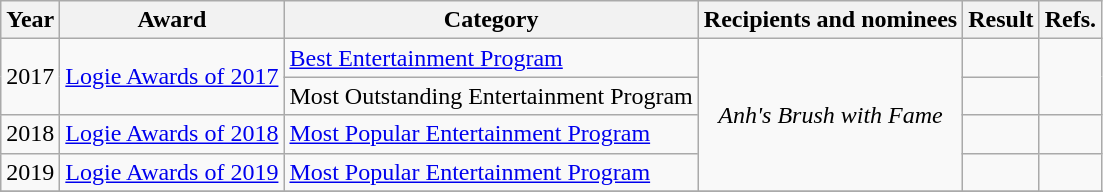<table class="wikitable">
<tr>
<th>Year</th>
<th>Award</th>
<th>Category</th>
<th>Recipients and nominees</th>
<th>Result</th>
<th>Refs.</th>
</tr>
<tr>
<td rowspan="2">2017</td>
<td rowspan="2"><a href='#'>Logie Awards of 2017</a></td>
<td><a href='#'>Best Entertainment Program</a></td>
<td rowspan="4" style="text-align:center;"><em>Anh's Brush with Fame</em></td>
<td></td>
<td rowspan="2" style="text-align:center;"></td>
</tr>
<tr>
<td>Most Outstanding Entertainment Program</td>
<td></td>
</tr>
<tr>
<td>2018</td>
<td><a href='#'>Logie Awards of 2018</a></td>
<td><a href='#'>Most Popular Entertainment Program</a></td>
<td></td>
<td style="text-align:center;"></td>
</tr>
<tr>
<td>2019</td>
<td><a href='#'>Logie Awards of 2019</a></td>
<td><a href='#'>Most Popular Entertainment Program</a></td>
<td></td>
<td style="text-align:center;"></td>
</tr>
<tr>
</tr>
</table>
